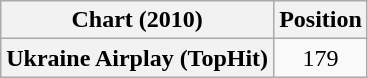<table class="wikitable plainrowheaders" style="text-align:center;">
<tr>
<th scope="col">Chart (2010)</th>
<th scope="col">Position</th>
</tr>
<tr>
<th scope="row">Ukraine Airplay (TopHit)</th>
<td>179</td>
</tr>
</table>
